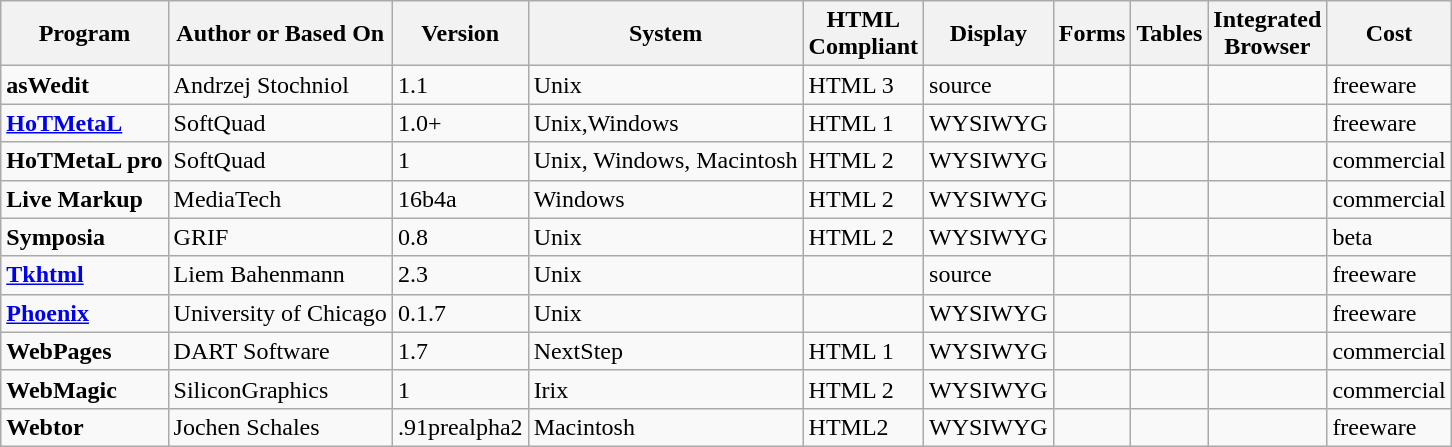<table class="wikitable sortable">
<tr>
<th>Program</th>
<th>Author or Based On</th>
<th>Version</th>
<th>System</th>
<th>HTML <br>Compliant</th>
<th>Display</th>
<th>Forms</th>
<th>Tables</th>
<th>Integrated <br>Browser</th>
<th>Cost</th>
</tr>
<tr>
<td><strong>asWedit</strong></td>
<td>Andrzej Stochniol</td>
<td>1.1</td>
<td>Unix</td>
<td>HTML 3</td>
<td>source</td>
<td></td>
<td></td>
<td></td>
<td>freeware</td>
</tr>
<tr>
<td><strong><a href='#'>HoTMetaL</a></strong></td>
<td>SoftQuad</td>
<td>1.0+</td>
<td>Unix,Windows</td>
<td>HTML 1</td>
<td>WYSIWYG</td>
<td></td>
<td></td>
<td></td>
<td>freeware</td>
</tr>
<tr>
<td><strong>HoTMetaL pro</strong></td>
<td>SoftQuad</td>
<td>1</td>
<td>Unix, Windows, Macintosh</td>
<td>HTML 2</td>
<td>WYSIWYG</td>
<td></td>
<td></td>
<td></td>
<td>commercial</td>
</tr>
<tr>
<td><strong>Live Markup</strong></td>
<td>MediaTech</td>
<td>16b4a</td>
<td>Windows</td>
<td>HTML 2</td>
<td>WYSIWYG</td>
<td></td>
<td></td>
<td></td>
<td>commercial</td>
</tr>
<tr>
<td><strong>Symposia</strong></td>
<td>GRIF</td>
<td>0.8</td>
<td>Unix</td>
<td>HTML 2</td>
<td>WYSIWYG</td>
<td></td>
<td></td>
<td></td>
<td>beta</td>
</tr>
<tr>
<td><strong><a href='#'>Tkhtml</a></strong></td>
<td>Liem Bahenmann</td>
<td>2.3</td>
<td>Unix</td>
<td></td>
<td>source</td>
<td></td>
<td></td>
<td></td>
<td>freeware</td>
</tr>
<tr>
<td><strong><a href='#'>Phoenix</a></strong></td>
<td>University of Chicago</td>
<td>0.1.7</td>
<td>Unix</td>
<td></td>
<td>WYSIWYG</td>
<td></td>
<td></td>
<td></td>
<td>freeware</td>
</tr>
<tr>
<td><strong>WebPages</strong></td>
<td>DART Software</td>
<td>1.7</td>
<td>NextStep</td>
<td>HTML 1</td>
<td>WYSIWYG</td>
<td></td>
<td></td>
<td></td>
<td>commercial</td>
</tr>
<tr>
<td><strong>WebMagic</strong></td>
<td>SiliconGraphics</td>
<td>1</td>
<td>Irix</td>
<td>HTML 2</td>
<td>WYSIWYG</td>
<td></td>
<td></td>
<td></td>
<td>commercial</td>
</tr>
<tr>
<td><strong>Webtor</strong></td>
<td>Jochen Schales</td>
<td>.91prealpha2</td>
<td>Macintosh</td>
<td>HTML2</td>
<td>WYSIWYG</td>
<td></td>
<td></td>
<td></td>
<td>freeware</td>
</tr>
</table>
